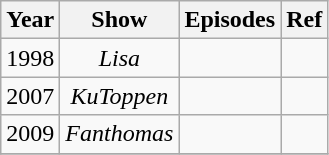<table class="wikitable plainrowheaders" style="text-align:center">
<tr>
<th>Year</th>
<th>Show</th>
<th>Episodes</th>
<th>Ref</th>
</tr>
<tr>
<td>1998</td>
<td><em>Lisa</em></td>
<td></td>
<td></td>
</tr>
<tr>
<td>2007</td>
<td><em>KuToppen</em></td>
<td></td>
<td></td>
</tr>
<tr>
<td>2009</td>
<td><em>Fanthomas</em></td>
<td></td>
<td></td>
</tr>
<tr>
</tr>
</table>
